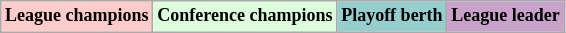<table class="wikitable"  style="text-align:center; font-size:75%;">
<tr>
<td style="background:#fcc;"><strong>League champions</strong></td>
<td style="background:#dfd;"><strong>Conference champions</strong></td>
<td style="background:#96cdcd;"><strong>Playoff berth</strong></td>
<td style="background:#c8a2c8;"><strong>League leader</strong></td>
</tr>
</table>
